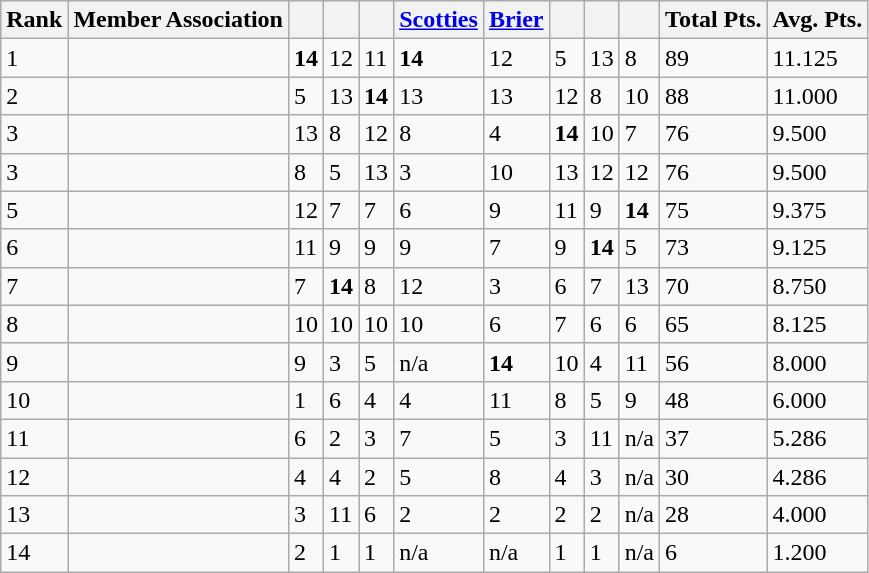<table class="wikitable sortable">
<tr>
<th>Rank</th>
<th>Member Association</th>
<th></th>
<th></th>
<th></th>
<th><a href='#'>Scotties</a></th>
<th><a href='#'>Brier</a></th>
<th></th>
<th></th>
<th></th>
<th>Total Pts.</th>
<th>Avg. Pts.</th>
</tr>
<tr>
<td>1</td>
<td><strong></strong></td>
<td><strong>14</strong></td>
<td>12</td>
<td>11</td>
<td><strong>14</strong></td>
<td>12</td>
<td>5</td>
<td>13</td>
<td>8</td>
<td>89</td>
<td>11.125</td>
</tr>
<tr>
<td>2</td>
<td></td>
<td>5</td>
<td>13</td>
<td><strong>14</strong></td>
<td>13</td>
<td>13</td>
<td>12</td>
<td>8</td>
<td>10</td>
<td>88</td>
<td>11.000</td>
</tr>
<tr>
<td>3</td>
<td></td>
<td>13</td>
<td>8</td>
<td>12</td>
<td>8</td>
<td>4</td>
<td><strong>14</strong></td>
<td>10</td>
<td>7</td>
<td>76</td>
<td>9.500</td>
</tr>
<tr>
<td>3</td>
<td></td>
<td>8</td>
<td>5</td>
<td>13</td>
<td>3</td>
<td>10</td>
<td>13</td>
<td>12</td>
<td>12</td>
<td>76</td>
<td>9.500</td>
</tr>
<tr>
<td>5</td>
<td></td>
<td>12</td>
<td>7</td>
<td>7</td>
<td>6</td>
<td>9</td>
<td>11</td>
<td>9</td>
<td><strong>14</strong></td>
<td>75</td>
<td>9.375</td>
</tr>
<tr>
<td>6</td>
<td></td>
<td>11</td>
<td>9</td>
<td>9</td>
<td>9</td>
<td>7</td>
<td>9</td>
<td><strong>14</strong></td>
<td>5</td>
<td>73</td>
<td>9.125</td>
</tr>
<tr>
<td>7</td>
<td></td>
<td>7</td>
<td><strong>14</strong></td>
<td>8</td>
<td>12</td>
<td>3</td>
<td>6</td>
<td>7</td>
<td>13</td>
<td>70</td>
<td>8.750</td>
</tr>
<tr>
<td>8</td>
<td></td>
<td>10</td>
<td>10</td>
<td>10</td>
<td>10</td>
<td>6</td>
<td>7</td>
<td>6</td>
<td>6</td>
<td>65</td>
<td>8.125</td>
</tr>
<tr>
<td>9</td>
<td></td>
<td>9</td>
<td>3</td>
<td>5</td>
<td>n/a</td>
<td><strong>14</strong></td>
<td>10</td>
<td>4</td>
<td>11</td>
<td>56</td>
<td>8.000</td>
</tr>
<tr>
<td>10</td>
<td></td>
<td>1</td>
<td>6</td>
<td>4</td>
<td>4</td>
<td>11</td>
<td>8</td>
<td>5</td>
<td>9</td>
<td>48</td>
<td>6.000</td>
</tr>
<tr>
<td>11</td>
<td></td>
<td>6</td>
<td>2</td>
<td>3</td>
<td>7</td>
<td>5</td>
<td>3</td>
<td>11</td>
<td>n/a</td>
<td>37</td>
<td>5.286</td>
</tr>
<tr>
<td>12</td>
<td></td>
<td>4</td>
<td>4</td>
<td>2</td>
<td>5</td>
<td>8</td>
<td>4</td>
<td>3</td>
<td>n/a</td>
<td>30</td>
<td>4.286</td>
</tr>
<tr>
<td>13</td>
<td></td>
<td>3</td>
<td>11</td>
<td>6</td>
<td>2</td>
<td>2</td>
<td>2</td>
<td>2</td>
<td>n/a</td>
<td>28</td>
<td>4.000</td>
</tr>
<tr>
<td>14</td>
<td></td>
<td>2</td>
<td>1</td>
<td>1</td>
<td>n/a</td>
<td>n/a</td>
<td>1</td>
<td>1</td>
<td>n/a</td>
<td>6</td>
<td>1.200</td>
</tr>
</table>
